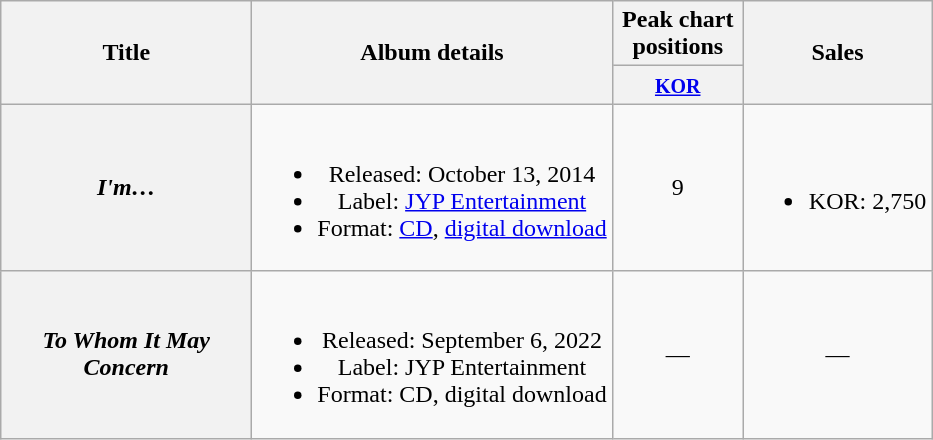<table class="wikitable plainrowheaders" style="text-align:center;">
<tr>
<th scope="col" rowspan="2" style="width:10em;">Title</th>
<th scope="col" rowspan="2">Album details</th>
<th scope="col" colspan="1" style="width:5em;">Peak chart positions</th>
<th scope="col" rowspan="2">Sales</th>
</tr>
<tr>
<th><small><a href='#'>KOR</a></small><br></th>
</tr>
<tr>
<th scope="row"><em>I'm…</em></th>
<td><br><ul><li>Released: October 13, 2014</li><li>Label: <a href='#'>JYP Entertainment</a></li><li>Format: <a href='#'>CD</a>, <a href='#'>digital download</a></li></ul></td>
<td>9</td>
<td><br><ul><li>KOR: 2,750</li></ul></td>
</tr>
<tr>
<th scope="row"><em>To Whom It May Concern</em></th>
<td><br><ul><li>Released: September 6, 2022</li><li>Label: JYP Entertainment</li><li>Format: CD, digital download</li></ul></td>
<td>—</td>
<td>—</td>
</tr>
</table>
